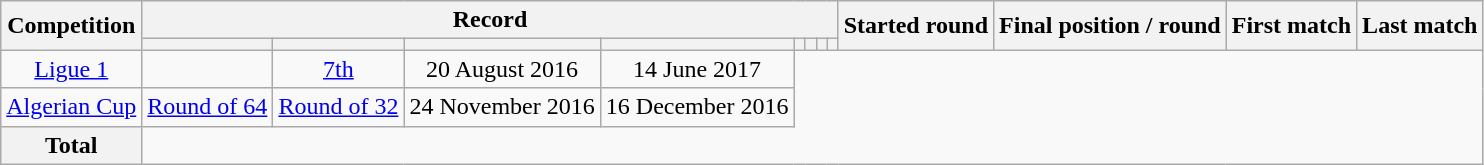<table class="wikitable" style="text-align: center">
<tr>
<th rowspan=2>Competition</th>
<th colspan=8>Record</th>
<th rowspan=2>Started round</th>
<th rowspan=2>Final position / round</th>
<th rowspan=2>First match</th>
<th rowspan=2>Last match</th>
</tr>
<tr>
<th></th>
<th></th>
<th></th>
<th></th>
<th></th>
<th></th>
<th></th>
<th></th>
</tr>
<tr>
<td><a href='#'>Ligue 1</a><br></td>
<td></td>
<td><a href='#'>7th</a></td>
<td>20 August 2016</td>
<td>14 June 2017</td>
</tr>
<tr>
<td><a href='#'>Algerian Cup</a><br></td>
<td><a href='#'>Round of 64</a></td>
<td><a href='#'>Round of 32</a></td>
<td>24 November 2016</td>
<td>16 December 2016</td>
</tr>
<tr>
<th>Total<br></th>
</tr>
</table>
